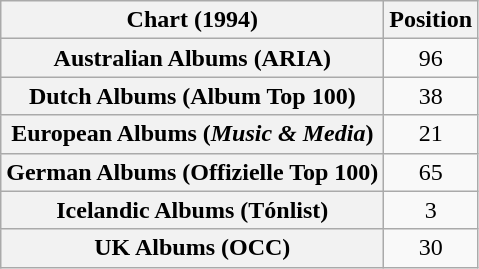<table class="wikitable sortable plainrowheaders" style="text-align:center">
<tr>
<th scope="col">Chart (1994)</th>
<th scope="col">Position</th>
</tr>
<tr>
<th scope="row">Australian Albums (ARIA)</th>
<td>96</td>
</tr>
<tr>
<th scope="row">Dutch Albums (Album Top 100)</th>
<td>38</td>
</tr>
<tr>
<th scope="row">European Albums (<em>Music & Media</em>)</th>
<td>21</td>
</tr>
<tr>
<th scope="row">German Albums (Offizielle Top 100)</th>
<td>65</td>
</tr>
<tr>
<th scope="row">Icelandic Albums (Tónlist)</th>
<td>3</td>
</tr>
<tr>
<th scope="row">UK Albums (OCC)</th>
<td>30</td>
</tr>
</table>
